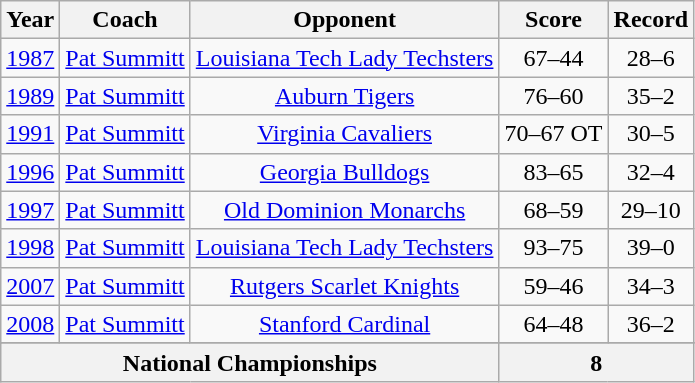<table class="wikitable">
<tr>
<th bgcolor="#004834">Year</th>
<th bgcolor="#004834">Coach</th>
<th bgcolor="#004834">Opponent</th>
<th bgcolor="#004834">Score</th>
<th bgcolor="#004834">Record</th>
</tr>
<tr align="center">
<td><a href='#'>1987</a></td>
<td><a href='#'>Pat Summitt</a></td>
<td><a href='#'>Louisiana Tech Lady Techsters</a></td>
<td>67–44</td>
<td>28–6</td>
</tr>
<tr align="center">
<td><a href='#'>1989</a></td>
<td><a href='#'>Pat Summitt</a></td>
<td><a href='#'>Auburn Tigers</a></td>
<td>76–60</td>
<td>35–2</td>
</tr>
<tr align="center">
<td><a href='#'>1991</a></td>
<td><a href='#'>Pat Summitt</a></td>
<td><a href='#'>Virginia Cavaliers</a></td>
<td>70–67 OT</td>
<td>30–5</td>
</tr>
<tr align="center">
<td><a href='#'>1996</a></td>
<td><a href='#'>Pat Summitt</a></td>
<td><a href='#'>Georgia Bulldogs</a></td>
<td>83–65</td>
<td>32–4</td>
</tr>
<tr align="center">
<td><a href='#'>1997</a></td>
<td><a href='#'>Pat Summitt</a></td>
<td><a href='#'>Old Dominion Monarchs</a></td>
<td>68–59</td>
<td>29–10</td>
</tr>
<tr align="center">
<td><a href='#'>1998</a></td>
<td><a href='#'>Pat Summitt</a></td>
<td><a href='#'>Louisiana Tech Lady Techsters</a></td>
<td>93–75</td>
<td>39–0</td>
</tr>
<tr align="center">
<td><a href='#'>2007</a></td>
<td><a href='#'>Pat Summitt</a></td>
<td><a href='#'>Rutgers Scarlet Knights</a></td>
<td>59–46</td>
<td>34–3</td>
</tr>
<tr align="center">
<td><a href='#'>2008</a></td>
<td><a href='#'>Pat Summitt</a></td>
<td><a href='#'>Stanford Cardinal</a></td>
<td>64–48</td>
<td>36–2</td>
</tr>
<tr align="center">
</tr>
<tr>
<th colspan=3>National Championships</th>
<th colspan=2>8</th>
</tr>
</table>
